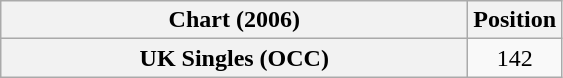<table class="wikitable sortable plainrowheaders" style="text-align:center">
<tr>
<th scope="col" style="width:19em;">Chart (2006)</th>
<th scope="col">Position</th>
</tr>
<tr>
<th scope="row">UK Singles (OCC)</th>
<td>142</td>
</tr>
</table>
